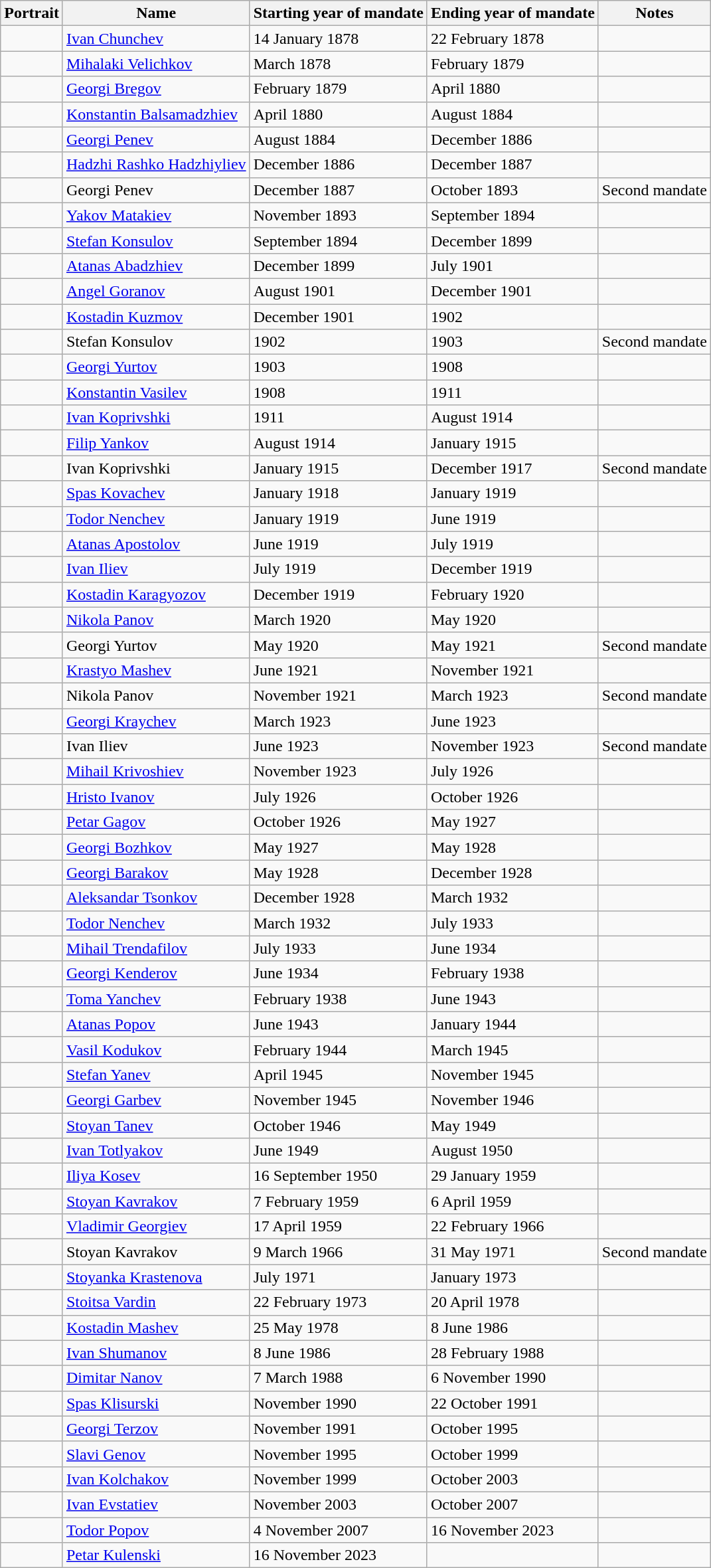<table class="wikitable">
<tr>
<th>Portrait</th>
<th>Name</th>
<th>Starting year of mandate</th>
<th>Ending year of mandate</th>
<th>Notes</th>
</tr>
<tr>
<td></td>
<td><a href='#'>Ivan Chunchev</a></td>
<td>14 January 1878</td>
<td>22 February 1878</td>
<td></td>
</tr>
<tr>
<td></td>
<td><a href='#'>Mihalaki Velichkov</a></td>
<td>March 1878</td>
<td>February 1879</td>
<td></td>
</tr>
<tr>
<td></td>
<td><a href='#'>Georgi Bregov</a></td>
<td>February 1879</td>
<td>April 1880</td>
<td></td>
</tr>
<tr>
<td></td>
<td><a href='#'>Konstantin Balsamadzhiev</a></td>
<td>April 1880</td>
<td>August 1884</td>
<td></td>
</tr>
<tr>
<td></td>
<td><a href='#'>Georgi Penev</a></td>
<td>August 1884</td>
<td>December 1886</td>
<td></td>
</tr>
<tr>
<td></td>
<td><a href='#'>Hadzhi Rashko Hadzhiyliev</a></td>
<td>December 1886</td>
<td>December 1887</td>
<td></td>
</tr>
<tr>
<td></td>
<td>Georgi Penev</td>
<td>December 1887</td>
<td>October 1893</td>
<td>Second mandate</td>
</tr>
<tr>
<td></td>
<td><a href='#'>Yakov Matakiev</a></td>
<td>November 1893</td>
<td>September 1894</td>
<td></td>
</tr>
<tr>
<td></td>
<td><a href='#'>Stefan Konsulov</a></td>
<td>September 1894</td>
<td>December 1899</td>
<td></td>
</tr>
<tr>
<td></td>
<td><a href='#'>Atanas Abadzhiev</a></td>
<td>December 1899</td>
<td>July 1901</td>
<td></td>
</tr>
<tr>
<td></td>
<td><a href='#'>Angel Goranov</a></td>
<td>August 1901</td>
<td>December 1901</td>
<td></td>
</tr>
<tr>
<td></td>
<td><a href='#'>Kostadin Kuzmov</a></td>
<td>December 1901</td>
<td>1902</td>
<td></td>
</tr>
<tr>
<td></td>
<td>Stefan Konsulov</td>
<td>1902</td>
<td>1903</td>
<td>Second mandate</td>
</tr>
<tr>
<td></td>
<td><a href='#'>Georgi Yurtov</a></td>
<td>1903</td>
<td>1908</td>
<td></td>
</tr>
<tr>
<td></td>
<td><a href='#'>Konstantin Vasilev</a></td>
<td>1908</td>
<td>1911</td>
<td></td>
</tr>
<tr>
<td></td>
<td><a href='#'>Ivan Koprivshki</a></td>
<td>1911</td>
<td>August 1914</td>
<td></td>
</tr>
<tr>
<td></td>
<td><a href='#'>Filip Yankov</a></td>
<td>August 1914</td>
<td>January 1915</td>
<td></td>
</tr>
<tr>
<td></td>
<td>Ivan Koprivshki</td>
<td>January 1915</td>
<td>December 1917</td>
<td>Second mandate</td>
</tr>
<tr>
<td></td>
<td><a href='#'>Spas Kovachev</a></td>
<td>January 1918</td>
<td>January 1919</td>
<td></td>
</tr>
<tr>
<td></td>
<td><a href='#'>Todor Nenchev</a></td>
<td>January 1919</td>
<td>June 1919</td>
<td></td>
</tr>
<tr>
<td></td>
<td><a href='#'>Atanas Apostolov</a></td>
<td>June 1919</td>
<td>July 1919</td>
<td></td>
</tr>
<tr>
<td></td>
<td><a href='#'>Ivan Iliev</a></td>
<td>July 1919</td>
<td>December 1919</td>
<td></td>
</tr>
<tr>
<td></td>
<td><a href='#'>Kostadin Karagyozov</a></td>
<td>December 1919</td>
<td>February 1920</td>
<td></td>
</tr>
<tr>
<td></td>
<td><a href='#'>Nikola Panov</a></td>
<td>March 1920</td>
<td>May 1920</td>
<td></td>
</tr>
<tr>
<td></td>
<td>Georgi Yurtov</td>
<td>May 1920</td>
<td>May 1921</td>
<td>Second mandate</td>
</tr>
<tr>
<td></td>
<td><a href='#'>Krastyo Mashev</a></td>
<td>June 1921</td>
<td>November 1921</td>
<td></td>
</tr>
<tr>
<td></td>
<td>Nikola Panov</td>
<td>November 1921</td>
<td>March 1923</td>
<td>Second mandate</td>
</tr>
<tr>
<td></td>
<td><a href='#'>Georgi Kraychev</a></td>
<td>March 1923</td>
<td>June 1923</td>
<td></td>
</tr>
<tr>
<td></td>
<td>Ivan Iliev</td>
<td>June 1923</td>
<td>November 1923</td>
<td>Second mandate</td>
</tr>
<tr>
<td></td>
<td><a href='#'>Mihail Krivoshiev</a></td>
<td>November 1923</td>
<td>July 1926</td>
<td></td>
</tr>
<tr>
<td></td>
<td><a href='#'>Hristo Ivanov</a></td>
<td>July 1926</td>
<td>October 1926</td>
<td></td>
</tr>
<tr>
<td></td>
<td><a href='#'>Petar Gagov</a></td>
<td>October 1926</td>
<td>May 1927</td>
<td></td>
</tr>
<tr>
<td></td>
<td><a href='#'>Georgi Bozhkov</a></td>
<td>May 1927</td>
<td>May 1928</td>
<td></td>
</tr>
<tr>
<td></td>
<td><a href='#'>Georgi Barakov</a></td>
<td>May 1928</td>
<td>December 1928</td>
<td></td>
</tr>
<tr>
<td></td>
<td><a href='#'>Aleksandar Tsonkov</a></td>
<td>December 1928</td>
<td>March 1932</td>
<td></td>
</tr>
<tr>
<td></td>
<td><a href='#'>Todor Nenchev</a></td>
<td>March 1932</td>
<td>July 1933</td>
<td></td>
</tr>
<tr>
<td></td>
<td><a href='#'>Mihail Trendafilov</a></td>
<td>July 1933</td>
<td>June 1934</td>
<td></td>
</tr>
<tr>
<td></td>
<td><a href='#'>Georgi Kenderov</a></td>
<td>June 1934</td>
<td>February 1938</td>
<td></td>
</tr>
<tr>
<td></td>
<td><a href='#'>Toma Yanchev</a></td>
<td>February 1938</td>
<td>June 1943</td>
<td></td>
</tr>
<tr>
<td></td>
<td><a href='#'>Atanas Popov</a></td>
<td>June 1943</td>
<td>January 1944</td>
<td></td>
</tr>
<tr>
<td></td>
<td><a href='#'>Vasil Kodukov</a></td>
<td>February 1944</td>
<td>March 1945</td>
<td></td>
</tr>
<tr>
<td></td>
<td><a href='#'>Stefan Yanev</a></td>
<td>April 1945</td>
<td>November 1945</td>
<td></td>
</tr>
<tr>
<td></td>
<td><a href='#'>Georgi Garbev</a></td>
<td>November 1945</td>
<td>November 1946</td>
<td></td>
</tr>
<tr>
<td></td>
<td><a href='#'>Stoyan Tanev</a></td>
<td>October 1946</td>
<td>May 1949</td>
<td></td>
</tr>
<tr>
<td></td>
<td><a href='#'>Ivan Totlyakov</a></td>
<td>June 1949</td>
<td>August 1950</td>
<td></td>
</tr>
<tr>
<td></td>
<td><a href='#'>Iliya Kosev</a></td>
<td>16 September 1950</td>
<td>29 January 1959</td>
<td></td>
</tr>
<tr>
<td></td>
<td><a href='#'>Stoyan Kavrakov</a></td>
<td>7 February 1959</td>
<td>6 April 1959</td>
<td></td>
</tr>
<tr>
<td></td>
<td><a href='#'>Vladimir Georgiev</a></td>
<td>17 April 1959</td>
<td>22 February 1966</td>
<td></td>
</tr>
<tr>
<td></td>
<td>Stoyan Kavrakov</td>
<td>9 March 1966</td>
<td>31 May 1971</td>
<td>Second mandate</td>
</tr>
<tr>
<td></td>
<td><a href='#'>Stoyanka Krastenova</a></td>
<td>July 1971</td>
<td>January 1973</td>
<td></td>
</tr>
<tr>
<td></td>
<td><a href='#'>Stoitsa Vardin</a></td>
<td>22 February 1973</td>
<td>20 April 1978</td>
<td></td>
</tr>
<tr>
<td></td>
<td><a href='#'>Kostadin Mashev</a></td>
<td>25 May 1978</td>
<td>8 June 1986</td>
<td></td>
</tr>
<tr>
<td></td>
<td><a href='#'>Ivan Shumanov</a></td>
<td>8 June 1986</td>
<td>28 February 1988</td>
<td></td>
</tr>
<tr>
<td></td>
<td><a href='#'>Dimitar Nanov</a></td>
<td>7 March 1988</td>
<td>6 November 1990</td>
<td></td>
</tr>
<tr>
<td></td>
<td><a href='#'>Spas Klisurski</a></td>
<td>November 1990</td>
<td>22 October 1991</td>
<td></td>
</tr>
<tr>
<td></td>
<td><a href='#'>Georgi Terzov</a></td>
<td>November 1991</td>
<td>October 1995</td>
<td></td>
</tr>
<tr>
<td></td>
<td><a href='#'>Slavi Genov</a></td>
<td>November 1995</td>
<td>October 1999</td>
<td></td>
</tr>
<tr>
<td></td>
<td><a href='#'>Ivan Kolchakov</a></td>
<td>November 1999</td>
<td>October 2003</td>
<td></td>
</tr>
<tr>
<td></td>
<td><a href='#'>Ivan Evstatiev</a></td>
<td>November 2003</td>
<td>October 2007</td>
<td></td>
</tr>
<tr>
<td></td>
<td><a href='#'>Todor Popov</a></td>
<td>4 November 2007</td>
<td>16 November 2023</td>
<td></td>
</tr>
<tr>
<td></td>
<td><a href='#'>Petar Kulenski</a></td>
<td>16 November 2023</td>
<td></td>
<td></td>
</tr>
</table>
